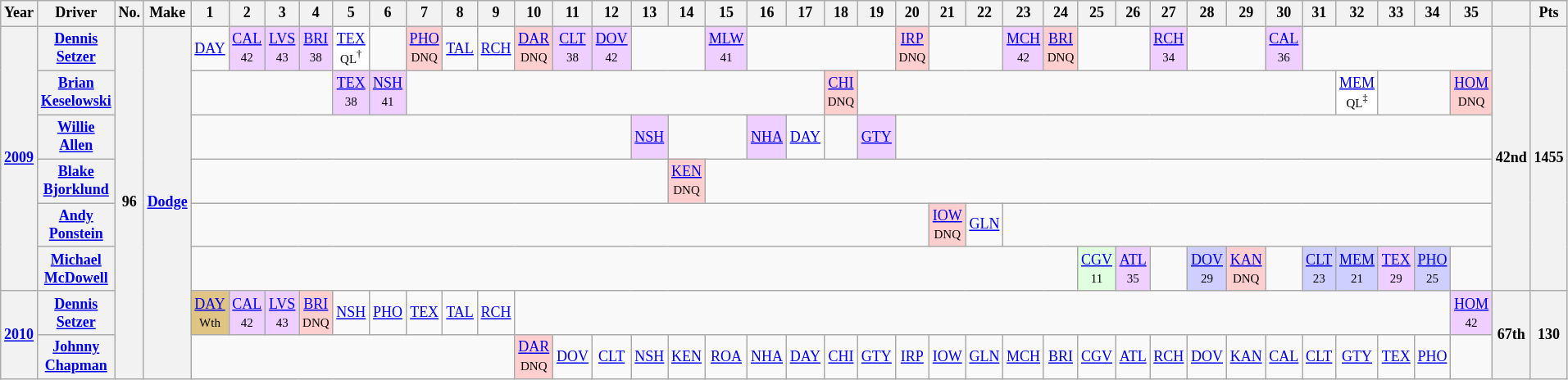<table class="wikitable" style="text-align:center; font-size:75%">
<tr>
<th>Year</th>
<th>Driver</th>
<th>No.</th>
<th>Make</th>
<th>1</th>
<th>2</th>
<th>3</th>
<th>4</th>
<th>5</th>
<th>6</th>
<th>7</th>
<th>8</th>
<th>9</th>
<th>10</th>
<th>11</th>
<th>12</th>
<th>13</th>
<th>14</th>
<th>15</th>
<th>16</th>
<th>17</th>
<th>18</th>
<th>19</th>
<th>20</th>
<th>21</th>
<th>22</th>
<th>23</th>
<th>24</th>
<th>25</th>
<th>26</th>
<th>27</th>
<th>28</th>
<th>29</th>
<th>30</th>
<th>31</th>
<th>32</th>
<th>33</th>
<th>34</th>
<th>35</th>
<th></th>
<th>Pts</th>
</tr>
<tr>
<th rowspan=6><a href='#'>2009</a></th>
<th><a href='#'>Dennis Setzer</a></th>
<th rowspan=8>96</th>
<th rowspan=8><a href='#'>Dodge</a></th>
<td><a href='#'>DAY</a></td>
<td style="background:#EFCFFF;"><a href='#'>CAL</a><br><small>42</small></td>
<td style="background:#EFCFFF;"><a href='#'>LVS</a><br><small>43</small></td>
<td style="background:#EFCFFF;"><a href='#'>BRI</a><br><small>38</small></td>
<td style="background:#FFFFFF;"><a href='#'>TEX</a><br><small>QL<sup>†</sup></small></td>
<td colspan=1></td>
<td style="background:#FFCFCF;"><a href='#'>PHO</a><br><small>DNQ</small></td>
<td><a href='#'>TAL</a></td>
<td><a href='#'>RCH</a></td>
<td style="background:#FFCFCF;"><a href='#'>DAR</a><br><small>DNQ</small></td>
<td style="background:#EFCFFF;"><a href='#'>CLT</a><br><small>38</small></td>
<td style="background:#EFCFFF;"><a href='#'>DOV</a><br><small>42</small></td>
<td colspan=2></td>
<td style="background:#EFCFFF;"><a href='#'>MLW</a><br><small>41</small></td>
<td colspan=4></td>
<td style="background:#FFCFCF;"><a href='#'>IRP</a><br><small>DNQ</small></td>
<td colspan=2></td>
<td style="background:#EFCFFF;"><a href='#'>MCH</a><br><small>42</small></td>
<td style="background:#FFCFCF;"><a href='#'>BRI</a><br><small>DNQ</small></td>
<td colspan=2></td>
<td style="background:#EFCFFF;"><a href='#'>RCH</a><br><small>34</small></td>
<td colspan=2></td>
<td style="background:#EFCFFF;"><a href='#'>CAL</a><br><small>36</small></td>
<td colspan=5></td>
<th rowspan=6>42nd</th>
<th rowspan=6>1455</th>
</tr>
<tr>
<th><a href='#'>Brian Keselowski</a></th>
<td colspan=4></td>
<td style="background:#EFCFFF;"><a href='#'>TEX</a><br><small>38</small></td>
<td style="background:#EFCFFF;"><a href='#'>NSH</a><br><small>41</small></td>
<td colspan=11></td>
<td style="background:#FFCFCF;"><a href='#'>CHI</a><br><small>DNQ</small></td>
<td colspan=13></td>
<td style="background:#FFFFFF;"><a href='#'>MEM</a><br><small>QL<sup>‡</sup></small></td>
<td colspan=2></td>
<td style="background:#FFCFCF;"><a href='#'>HOM</a><br><small>DNQ</small></td>
</tr>
<tr>
<th><a href='#'>Willie Allen</a></th>
<td colspan=12></td>
<td style="background:#EFCFFF;"><a href='#'>NSH</a><br></td>
<td colspan=2></td>
<td style="background:#EFCFFF;"><a href='#'>NHA</a><br></td>
<td><a href='#'>DAY</a></td>
<td colspan=1></td>
<td style="background:#EFCFFF;"><a href='#'>GTY</a><br></td>
<td colspan=16></td>
</tr>
<tr>
<th><a href='#'>Blake Bjorklund</a></th>
<td colspan=13></td>
<td style="background:#FFCFCF;"><a href='#'>KEN</a><br><small>DNQ</small></td>
<td colspan=22></td>
</tr>
<tr>
<th><a href='#'>Andy Ponstein</a></th>
<td colspan=20></td>
<td style="background:#FFCFCF;"><a href='#'>IOW</a><br><small>DNQ</small></td>
<td><a href='#'>GLN</a></td>
<td colspan=13></td>
</tr>
<tr>
<th><a href='#'>Michael McDowell</a></th>
<td colspan=24></td>
<td style="background:#DFFFDF;"><a href='#'>CGV</a><br><small>11</small></td>
<td style="background:#EFCFFF;"><a href='#'>ATL</a><br><small>35</small></td>
<td colspan=1></td>
<td style="background:#CFCFFF;"><a href='#'>DOV</a><br><small>29</small></td>
<td style="background:#FFCFCF;"><a href='#'>KAN</a><br><small>DNQ</small></td>
<td colspan=1></td>
<td style="background:#CFCFFF;"><a href='#'>CLT</a><br><small>23</small></td>
<td style="background:#CFCFFF;"><a href='#'>MEM</a><br><small>21</small></td>
<td style="background:#EFCFFF;"><a href='#'>TEX</a><br><small>29</small></td>
<td style="background:#CFCFFF;"><a href='#'>PHO</a><br><small>25</small></td>
<td colspan=1></td>
</tr>
<tr>
<th rowspan=2><a href='#'>2010</a></th>
<th><a href='#'>Dennis Setzer</a></th>
<td style="background:#DFC484;"><a href='#'>DAY</a><br><small>Wth</small></td>
<td style="background:#EFCFFF;"><a href='#'>CAL</a><br><small>42</small></td>
<td style="background:#EFCFFF;"><a href='#'>LVS</a><br><small>43</small></td>
<td style="background:#FFCFCF;"><a href='#'>BRI</a><br><small>DNQ</small></td>
<td><a href='#'>NSH</a></td>
<td><a href='#'>PHO</a></td>
<td><a href='#'>TEX</a></td>
<td><a href='#'>TAL</a></td>
<td><a href='#'>RCH</a></td>
<td colspan=25></td>
<td style="background:#EFCFFF;"><a href='#'>HOM</a><br><small>42</small></td>
<th rowspan=2>67th</th>
<th rowspan=2>130</th>
</tr>
<tr>
<th><a href='#'>Johnny Chapman</a></th>
<td colspan=9></td>
<td style="background:#FFCFCF;"><a href='#'>DAR</a><br><small>DNQ</small></td>
<td><a href='#'>DOV</a></td>
<td><a href='#'>CLT</a></td>
<td><a href='#'>NSH</a></td>
<td><a href='#'>KEN</a></td>
<td><a href='#'>ROA</a></td>
<td><a href='#'>NHA</a></td>
<td><a href='#'>DAY</a></td>
<td><a href='#'>CHI</a></td>
<td><a href='#'>GTY</a></td>
<td><a href='#'>IRP</a></td>
<td><a href='#'>IOW</a></td>
<td><a href='#'>GLN</a></td>
<td><a href='#'>MCH</a></td>
<td><a href='#'>BRI</a></td>
<td><a href='#'>CGV</a></td>
<td><a href='#'>ATL</a></td>
<td><a href='#'>RCH</a></td>
<td><a href='#'>DOV</a></td>
<td><a href='#'>KAN</a></td>
<td><a href='#'>CAL</a></td>
<td><a href='#'>CLT</a></td>
<td><a href='#'>GTY</a></td>
<td><a href='#'>TEX</a></td>
<td><a href='#'>PHO</a></td>
<td colspan=1></td>
</tr>
</table>
